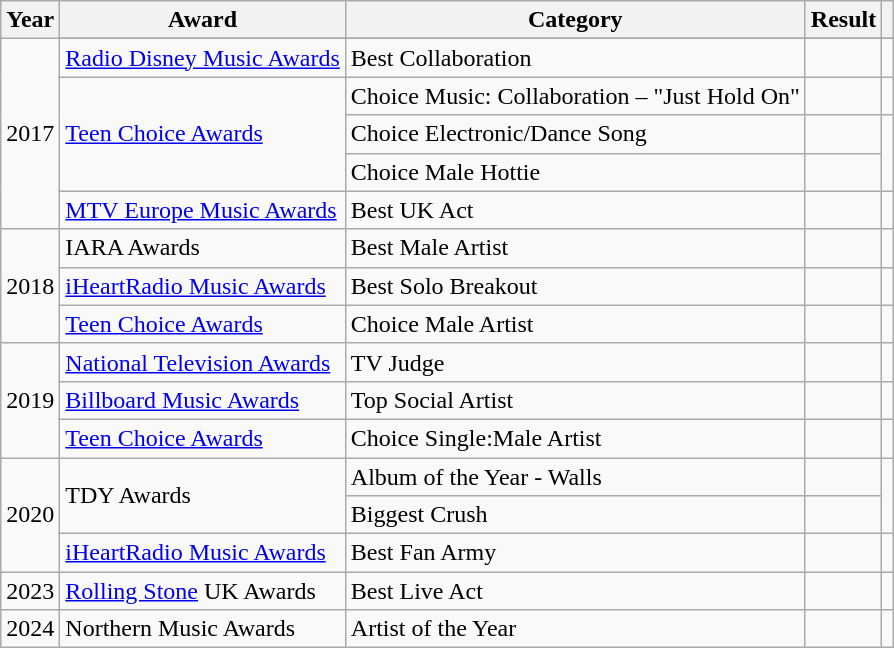<table class="wikitable">
<tr>
<th>Year</th>
<th>Award</th>
<th>Category</th>
<th>Result</th>
<th class="unsortable"></th>
</tr>
<tr>
<td rowspan=6>2017</td>
</tr>
<tr>
<td><a href='#'>Radio Disney Music Awards</a></td>
<td>Best Collaboration</td>
<td></td>
<td></td>
</tr>
<tr>
<td rowspan=3><a href='#'>Teen Choice Awards</a></td>
<td>Choice Music: Collaboration – "Just Hold On"</td>
<td></td>
<td></td>
</tr>
<tr>
<td>Choice Electronic/Dance Song</td>
<td></td>
<td rowspan="2"></td>
</tr>
<tr>
<td>Choice Male Hottie</td>
<td></td>
</tr>
<tr>
<td><a href='#'>MTV Europe Music Awards</a></td>
<td>Best UK Act</td>
<td></td>
<td></td>
</tr>
<tr>
<td rowspan="3">2018</td>
<td>IARA Awards</td>
<td>Best Male Artist</td>
<td></td>
<td></td>
</tr>
<tr>
<td><a href='#'>iHeartRadio Music Awards</a></td>
<td>Best Solo Breakout</td>
<td></td>
<td></td>
</tr>
<tr>
<td><a href='#'>Teen Choice Awards</a></td>
<td>Choice Male Artist</td>
<td></td>
<td></td>
</tr>
<tr>
<td rowspan=3>2019</td>
<td><a href='#'>National Television Awards</a></td>
<td>TV Judge</td>
<td></td>
<td></td>
</tr>
<tr>
<td><a href='#'>Billboard Music Awards</a></td>
<td>Top Social Artist</td>
<td></td>
<td></td>
</tr>
<tr>
<td><a href='#'>Teen Choice Awards</a></td>
<td>Choice Single:Male Artist</td>
<td></td>
<td></td>
</tr>
<tr>
<td rowspan="3">2020</td>
<td rowspan="2">TDY Awards</td>
<td>Album of the Year - Walls</td>
<td></td>
<td rowspan="2"></td>
</tr>
<tr>
<td>Biggest Crush</td>
<td></td>
</tr>
<tr>
<td><a href='#'>iHeartRadio Music Awards</a></td>
<td>Best Fan Army</td>
<td></td>
<td></td>
</tr>
<tr>
<td>2023</td>
<td><a href='#'>Rolling Stone</a> UK Awards</td>
<td>Best Live Act</td>
<td></td>
<td></td>
</tr>
<tr>
<td>2024</td>
<td>Northern Music Awards</td>
<td>Artist of the Year</td>
<td></td>
<td></td>
</tr>
</table>
